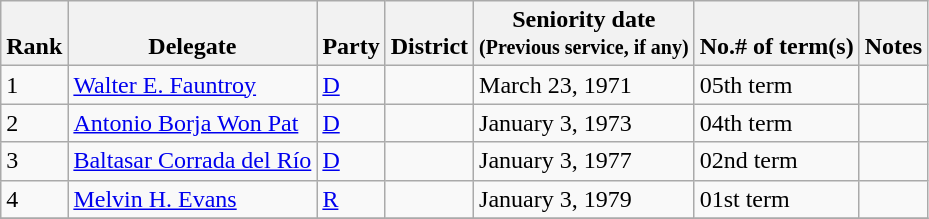<table class="wikitable sortable">
<tr valign=bottom>
<th>Rank</th>
<th>Delegate</th>
<th>Party</th>
<th>District</th>
<th>Seniority date<br><small>(Previous service, if any)</small><br></th>
<th>No.# of term(s)</th>
<th>Notes</th>
</tr>
<tr>
<td>1</td>
<td><a href='#'>Walter E. Fauntroy</a></td>
<td><a href='#'>D</a></td>
<td></td>
<td>March 23, 1971</td>
<td>05th term</td>
<td></td>
</tr>
<tr>
<td>2</td>
<td><a href='#'>Antonio Borja Won Pat</a></td>
<td><a href='#'>D</a></td>
<td></td>
<td>January 3, 1973</td>
<td>04th term</td>
<td></td>
</tr>
<tr>
<td>3</td>
<td><a href='#'>Baltasar Corrada del Río</a></td>
<td><a href='#'>D</a></td>
<td></td>
<td>January 3, 1977</td>
<td>02nd term</td>
<td></td>
</tr>
<tr>
<td>4</td>
<td><a href='#'>Melvin H. Evans</a></td>
<td><a href='#'>R</a></td>
<td></td>
<td>January 3, 1979</td>
<td>01st term</td>
<td></td>
</tr>
<tr>
</tr>
</table>
